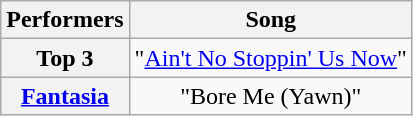<table class="wikitable unsortable" style="text-align:center;">
<tr>
<th scope="col">Performers</th>
<th scope="col">Song</th>
</tr>
<tr>
<th scope="row">Top 3</th>
<td>"<a href='#'>Ain't No Stoppin' Us Now</a>"</td>
</tr>
<tr>
<th scope="row"><a href='#'>Fantasia</a></th>
<td>"Bore Me (Yawn)"</td>
</tr>
</table>
